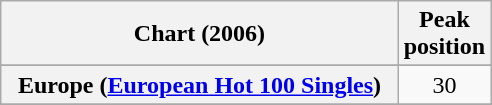<table class="wikitable sortable plainrowheaders" style="text-align:center">
<tr>
<th scope="col" style="width:16.1em;">Chart (2006)</th>
<th scope="col">Peak<br>position</th>
</tr>
<tr>
</tr>
<tr>
</tr>
<tr>
<th scope="row">Europe (<a href='#'>European Hot 100 Singles</a>)</th>
<td>30</td>
</tr>
<tr>
</tr>
<tr>
</tr>
<tr>
</tr>
<tr>
</tr>
<tr>
</tr>
</table>
